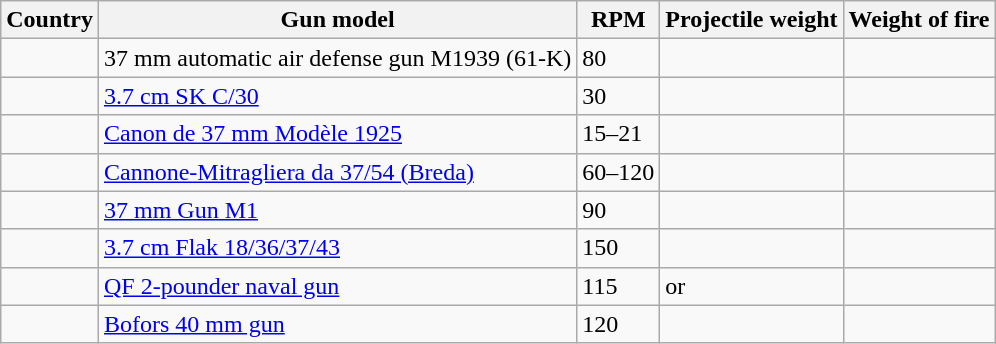<table class="wikitable">
<tr>
<th>Country</th>
<th>Gun model</th>
<th>RPM</th>
<th>Projectile weight</th>
<th>Weight of fire</th>
</tr>
<tr>
<td></td>
<td>37 mm automatic air defense gun M1939 (61-K)</td>
<td>80</td>
<td></td>
<td></td>
</tr>
<tr>
<td></td>
<td><a href='#'>3.7 cm SK C/30</a></td>
<td>30</td>
<td></td>
<td></td>
</tr>
<tr>
<td></td>
<td><a href='#'>Canon de 37 mm Modèle 1925</a></td>
<td>15–21</td>
<td></td>
<td></td>
</tr>
<tr>
<td></td>
<td><a href='#'>Cannone-Mitragliera da 37/54 (Breda)</a></td>
<td>60–120</td>
<td></td>
<td></td>
</tr>
<tr>
<td></td>
<td><a href='#'>37 mm Gun M1</a></td>
<td>90</td>
<td></td>
<td></td>
</tr>
<tr>
<td></td>
<td><a href='#'>3.7 cm Flak 18/36/37/43</a></td>
<td>150</td>
<td></td>
<td></td>
</tr>
<tr>
<td></td>
<td><a href='#'>QF 2-pounder naval gun</a></td>
<td>115</td>
<td> or </td>
<td></td>
</tr>
<tr>
<td></td>
<td><a href='#'>Bofors 40 mm gun</a></td>
<td>120</td>
<td></td>
<td></td>
</tr>
</table>
